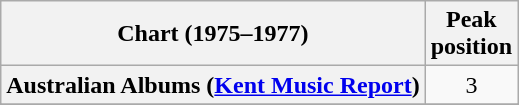<table class="wikitable sortable plainrowheaders" style="text-align:center">
<tr>
<th scope="col">Chart (1975–1977)</th>
<th scope="col">Peak<br>position</th>
</tr>
<tr>
<th scope="row">Australian Albums (<a href='#'>Kent Music Report</a>)</th>
<td>3</td>
</tr>
<tr>
</tr>
<tr>
</tr>
<tr>
</tr>
<tr>
</tr>
<tr>
</tr>
</table>
